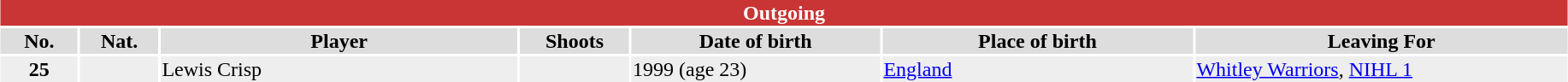<table class="toccolours" style="width:97%; clear:both; margin:1.5em auto; text-align:center;">
<tr>
<th colspan="7" style="background:#c93434; color:#FFFFFF;” ">Outgoing</th>
</tr>
<tr style="background:#ddd;">
<th width="5%">No.</th>
<th width="5%">Nat.</th>
<th>Player</th>
<th width="7%">Shoots</th>
<th width="16%">Date of birth</th>
<th width="20%">Place of birth</th>
<th width="24%">Leaving For</th>
</tr>
<tr style="background:#eee;">
<td><strong>25</strong></td>
<td></td>
<td align="left">Lewis Crisp</td>
<td></td>
<td align="left">1999 (age 23)</td>
<td align="left"><a href='#'>England</a></td>
<td align="left"><a href='#'>Whitley Warriors</a>, <a href='#'>NIHL 1</a></td>
</tr>
</table>
